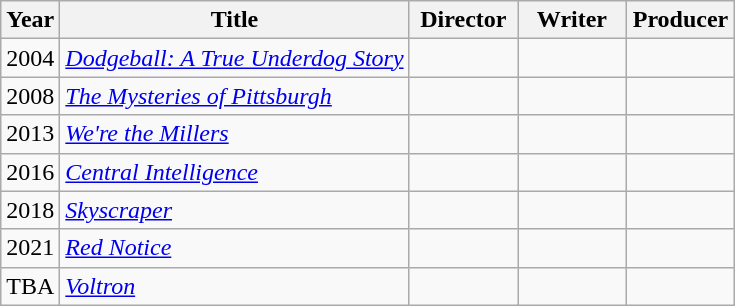<table class="wikitable">
<tr>
<th>Year</th>
<th>Title</th>
<th width=65>Director</th>
<th width=65>Writer</th>
<th width=65>Producer</th>
</tr>
<tr>
<td>2004</td>
<td><em><a href='#'>Dodgeball: A True Underdog Story</a></em></td>
<td></td>
<td></td>
<td></td>
</tr>
<tr>
<td>2008</td>
<td><em><a href='#'>The Mysteries of Pittsburgh</a></em></td>
<td></td>
<td></td>
<td></td>
</tr>
<tr>
<td>2013</td>
<td><em><a href='#'>We're the Millers</a></em></td>
<td></td>
<td></td>
<td></td>
</tr>
<tr>
<td>2016</td>
<td><em><a href='#'>Central Intelligence</a></em></td>
<td></td>
<td></td>
<td></td>
</tr>
<tr>
<td>2018</td>
<td><em><a href='#'>Skyscraper</a></em></td>
<td></td>
<td></td>
<td></td>
</tr>
<tr>
<td>2021</td>
<td><em><a href='#'>Red Notice</a></em></td>
<td></td>
<td></td>
<td></td>
</tr>
<tr>
<td>TBA</td>
<td><em><a href='#'>Voltron</a></em></td>
<td></td>
<td></td>
<td></td>
</tr>
</table>
